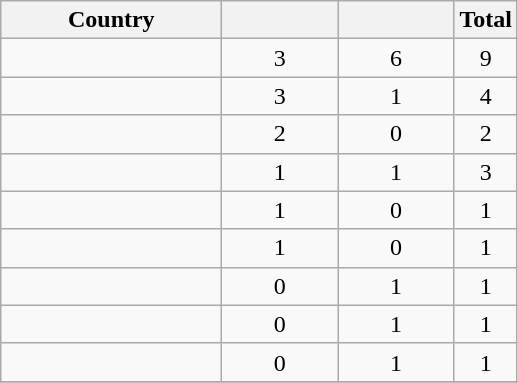<table class="wikitable sortable" style="text-align:center;">
<tr>
<th width=140px>Country</th>
<th width=70px></th>
<th width=70px></th>
<th>Total</th>
</tr>
<tr>
<td align=left></td>
<td>3</td>
<td>6</td>
<td>9</td>
</tr>
<tr>
<td align=left><em></em></td>
<td>3</td>
<td>1</td>
<td>4</td>
</tr>
<tr>
<td align=left></td>
<td>2</td>
<td>0</td>
<td>2</td>
</tr>
<tr>
<td align=left></td>
<td>1</td>
<td>1</td>
<td>3</td>
</tr>
<tr>
<td align=left></td>
<td>1</td>
<td>0</td>
<td>1</td>
</tr>
<tr>
<td align=left></td>
<td>1</td>
<td>0</td>
<td>1</td>
</tr>
<tr>
<td align=left></td>
<td>0</td>
<td>1</td>
<td>1</td>
</tr>
<tr>
<td align=left></td>
<td>0</td>
<td>1</td>
<td>1</td>
</tr>
<tr>
<td align=left><em></em></td>
<td>0</td>
<td>1</td>
<td>1</td>
</tr>
<tr>
</tr>
</table>
